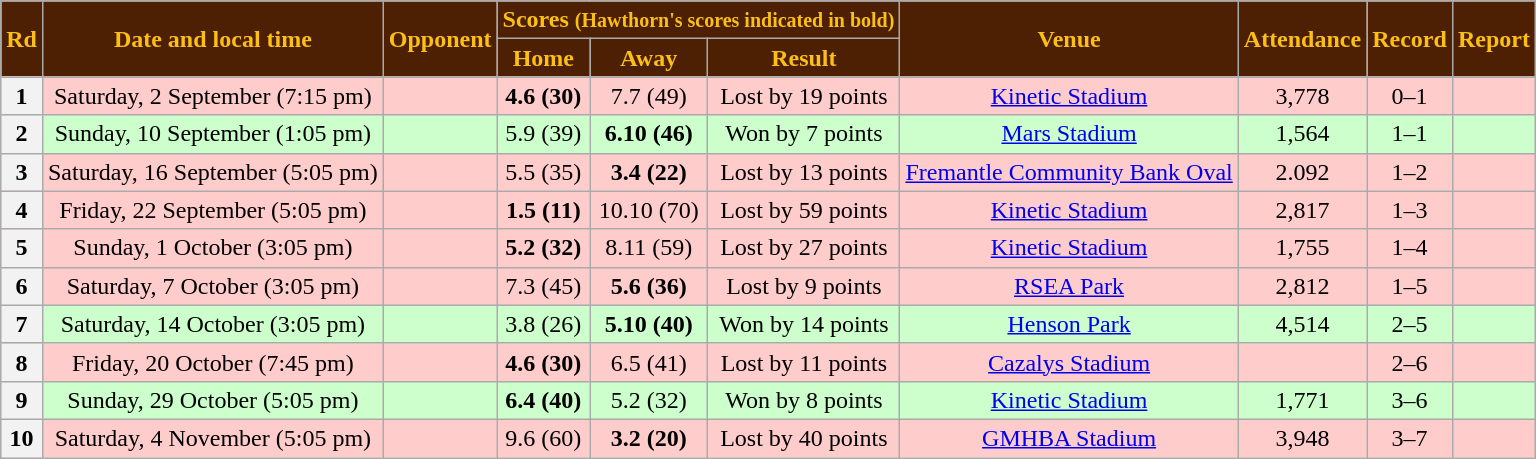<table class="wikitable" style="text-align:center">
<tr>
<th rowspan="2" style="background: #4D2004; color: #FBBF15">Rd</th>
<th rowspan="2" style="background: #4D2004; color: #FBBF15">Date and local time</th>
<th rowspan="2" style="background: #4D2004; color: #FBBF15">Opponent</th>
<th colspan="3" style="background: #4D2004; color: #FBBF15">Scores <small>(Hawthorn's scores indicated in <strong>bold</strong>)</small></th>
<th rowspan="2" style="background: #4D2004; color: #FBBF15">Venue</th>
<th rowspan="2" style="background: #4D2004; color: #FBBF15">Attendance</th>
<th rowspan="2" style="background: #4D2004; color: #FBBF15">Record</th>
<th rowspan="2" style="background: #4D2004; color: #FBBF15">Report</th>
</tr>
<tr>
<th style="background: #4D2004; color: #FBBF15">Home</th>
<th style="background: #4D2004; color: #FBBF15">Away</th>
<th style="background: #4D2004; color: #FBBF15">Result</th>
</tr>
<tr style="background:#fcc">
<th>1</th>
<td>Saturday, 2 September (7:15 pm)</td>
<td></td>
<td><strong>4.6 (30)</strong></td>
<td>7.7 (49)</td>
<td>Lost by 19 points</td>
<td><a href='#'>Kinetic Stadium</a></td>
<td>3,778</td>
<td>0–1</td>
<td></td>
</tr>
<tr style="background:#cfc">
<th>2</th>
<td>Sunday, 10 September (1:05 pm)</td>
<td></td>
<td>5.9 (39)</td>
<td><strong>6.10 (46)</strong></td>
<td>Won by 7 points</td>
<td><a href='#'>Mars Stadium</a></td>
<td>1,564</td>
<td>1–1</td>
<td></td>
</tr>
<tr style=background:#fcc>
<th>3</th>
<td>Saturday, 16 September (5:05 pm)</td>
<td></td>
<td>5.5 (35)</td>
<td><strong>3.4 (22)</strong></td>
<td>Lost by 13 points</td>
<td><a href='#'>Fremantle Community Bank Oval</a></td>
<td>2.092</td>
<td>1–2</td>
<td></td>
</tr>
<tr style=background:#fcc>
<th>4</th>
<td>Friday, 22 September (5:05 pm)</td>
<td></td>
<td><strong>1.5 (11)</strong></td>
<td>10.10 (70)</td>
<td>Lost by 59 points</td>
<td><a href='#'>Kinetic Stadium</a></td>
<td>2,817</td>
<td>1–3</td>
<td></td>
</tr>
<tr style=background:#fcc>
<th>5</th>
<td>Sunday, 1 October (3:05 pm)</td>
<td></td>
<td><strong>5.2 (32)</strong></td>
<td>8.11 (59)</td>
<td>Lost by 27 points</td>
<td><a href='#'>Kinetic Stadium</a></td>
<td>1,755</td>
<td>1–4</td>
<td></td>
</tr>
<tr style=background:#fcc>
<th>6</th>
<td>Saturday, 7 October (3:05 pm)</td>
<td></td>
<td>7.3 (45)</td>
<td><strong>5.6 (36)</strong></td>
<td>Lost by 9 points</td>
<td><a href='#'>RSEA Park</a></td>
<td>2,812</td>
<td>1–5</td>
<td></td>
</tr>
<tr style=background:#cfc>
<th>7</th>
<td>Saturday, 14 October (3:05 pm)</td>
<td></td>
<td>3.8 (26)</td>
<td><strong>5.10 (40)</strong></td>
<td>Won by 14 points</td>
<td><a href='#'>Henson Park</a></td>
<td>4,514</td>
<td>2–5</td>
<td></td>
</tr>
<tr style=background:#fcc>
<th>8</th>
<td>Friday, 20 October (7:45 pm)</td>
<td></td>
<td><strong>4.6 (30)</strong></td>
<td>6.5 (41)</td>
<td>Lost by 11 points</td>
<td><a href='#'>Cazalys Stadium</a></td>
<td></td>
<td>2–6</td>
<td></td>
</tr>
<tr style=background:#cfc>
<th>9</th>
<td>Sunday, 29 October (5:05 pm)</td>
<td></td>
<td><strong>6.4 (40)</strong></td>
<td>5.2 (32)</td>
<td>Won by 8 points</td>
<td><a href='#'>Kinetic Stadium</a></td>
<td>1,771</td>
<td>3–6</td>
<td></td>
</tr>
<tr style=background:#fcc>
<th>10</th>
<td>Saturday, 4 November (5:05 pm)</td>
<td></td>
<td>9.6 (60)</td>
<td><strong>3.2 (20)</strong></td>
<td>Lost by 40 points</td>
<td><a href='#'>GMHBA Stadium</a></td>
<td>3,948</td>
<td>3–7</td>
<td></td>
</tr>
</table>
